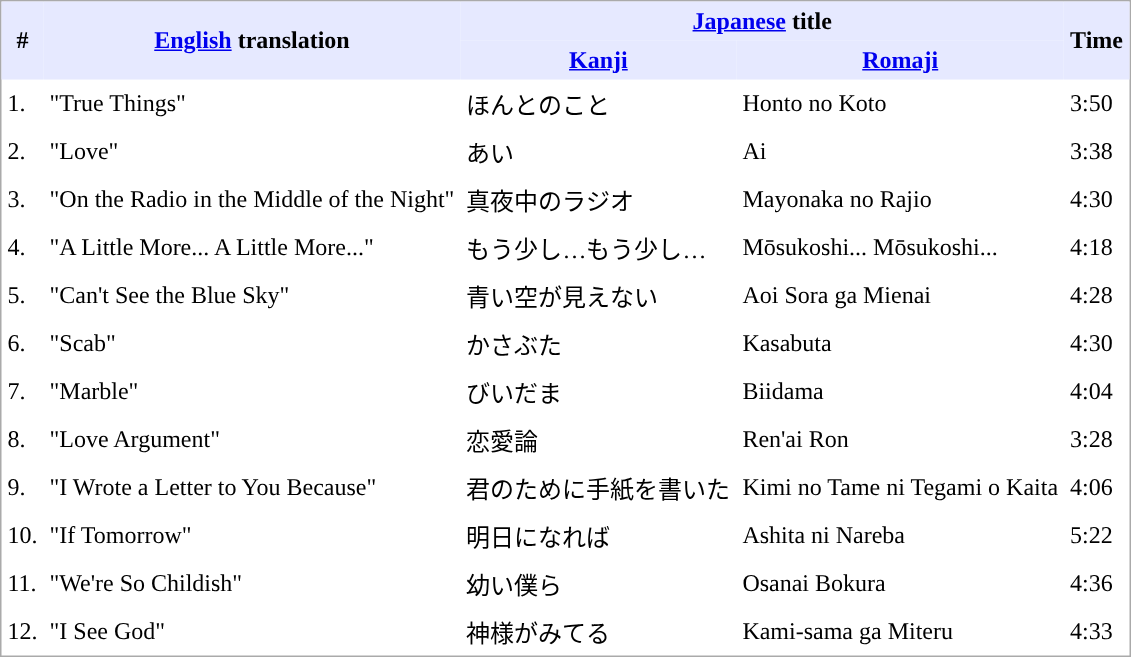<table cellpadding="4" cellspacing="0" style="border: 1px #aaaaaa solid; border-collapse: coll">
<tr valign="middle" bgcolor="#e6e9ff">
<th rowspan="2">#</th>
<th rowspan="2"><a href='#'>English</a> translation</th>
<th colspan="2"><a href='#'>Japanese</a> title</th>
<th rowspan="2">Time</th>
</tr>
<tr bgcolor="#e6e9ff">
<th><a href='#'>Kanji</a></th>
<th><a href='#'>Romaji</a></th>
</tr>
<tr>
<td>1.</td>
<td>"True Things"</td>
<td>ほんとのこと</td>
<td>Honto no Koto</td>
<td>3:50</td>
</tr>
<tr>
<td>2.</td>
<td>"Love"</td>
<td>あい</td>
<td>Ai</td>
<td>3:38</td>
</tr>
<tr>
<td>3.</td>
<td>"On the Radio in the Middle of the Night"</td>
<td>真夜中のラジオ</td>
<td>Mayonaka no Rajio</td>
<td>4:30</td>
</tr>
<tr>
<td>4.</td>
<td>"A Little More... A Little More..."</td>
<td>もう少し…もう少し…</td>
<td>Mōsukoshi... Mōsukoshi...</td>
<td>4:18</td>
</tr>
<tr>
<td>5.</td>
<td>"Can't See the Blue Sky"</td>
<td>青い空が見えない</td>
<td>Aoi Sora ga Mienai</td>
<td>4:28</td>
</tr>
<tr>
<td>6.</td>
<td>"Scab"</td>
<td>かさぶた</td>
<td>Kasabuta</td>
<td>4:30</td>
</tr>
<tr>
<td>7.</td>
<td>"Marble"</td>
<td>びいだま</td>
<td>Biidama</td>
<td>4:04</td>
</tr>
<tr>
<td>8.</td>
<td>"Love Argument"</td>
<td>恋愛論</td>
<td>Ren'ai Ron</td>
<td>3:28</td>
</tr>
<tr>
<td>9.</td>
<td>"I Wrote a Letter to You Because"</td>
<td>君のために手紙を書いた</td>
<td>Kimi no Tame ni Tegami o Kaita</td>
<td>4:06</td>
</tr>
<tr>
<td>10.</td>
<td>"If Tomorrow"</td>
<td>明日になれば</td>
<td>Ashita ni Nareba</td>
<td>5:22</td>
</tr>
<tr>
<td>11.</td>
<td>"We're So Childish"</td>
<td>幼い僕ら</td>
<td>Osanai Bokura</td>
<td>4:36</td>
</tr>
<tr>
<td>12.</td>
<td>"I See God"</td>
<td>神様がみてる</td>
<td>Kami-sama ga Miteru</td>
<td>4:33</td>
</tr>
</table>
